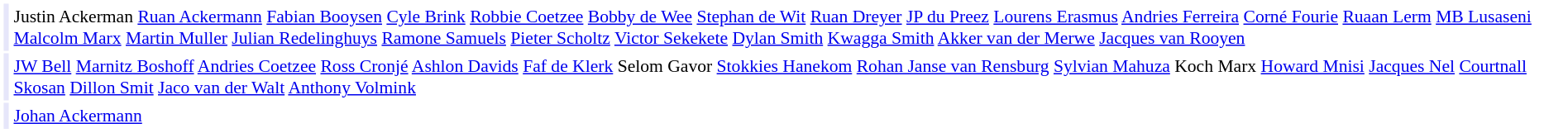<table cellpadding="2" style="border: 1px solid white; font-size:90%;">
<tr>
<td style="text-align:right;" bgcolor="lavender"></td>
<td style="text-align:left;">Justin Ackerman <a href='#'>Ruan Ackermann</a> <a href='#'>Fabian Booysen</a> <a href='#'>Cyle Brink</a> <a href='#'>Robbie Coetzee</a> <a href='#'>Bobby de Wee</a> <a href='#'>Stephan de Wit</a> <a href='#'>Ruan Dreyer</a> <a href='#'>JP du Preez</a> <a href='#'>Lourens Erasmus</a> <a href='#'>Andries Ferreira</a> <a href='#'>Corné Fourie</a> <a href='#'>Ruaan Lerm</a> <a href='#'>MB Lusaseni</a> <a href='#'>Malcolm Marx</a> <a href='#'>Martin Muller</a> <a href='#'>Julian Redelinghuys</a> <a href='#'>Ramone Samuels</a> <a href='#'>Pieter Scholtz</a> <a href='#'>Victor Sekekete</a> <a href='#'>Dylan Smith</a> <a href='#'>Kwagga Smith</a> <a href='#'>Akker van der Merwe</a> <a href='#'>Jacques van Rooyen</a></td>
</tr>
<tr>
<td style="text-align:right;" bgcolor="lavender"></td>
<td style="text-align:left;"><a href='#'>JW Bell</a> <a href='#'>Marnitz Boshoff</a> <a href='#'>Andries Coetzee</a> <a href='#'>Ross Cronjé</a> <a href='#'>Ashlon Davids</a> <a href='#'>Faf de Klerk</a> Selom Gavor <a href='#'>Stokkies Hanekom</a> <a href='#'>Rohan Janse van Rensburg</a> <a href='#'>Sylvian Mahuza</a> Koch Marx <a href='#'>Howard Mnisi</a> <a href='#'>Jacques Nel</a> <a href='#'>Courtnall Skosan</a> <a href='#'>Dillon Smit</a> <a href='#'>Jaco van der Walt</a> <a href='#'>Anthony Volmink</a></td>
</tr>
<tr>
<td style="text-align:right;" bgcolor="lavender"></td>
<td style="text-align:left;"><a href='#'>Johan Ackermann</a></td>
</tr>
</table>
